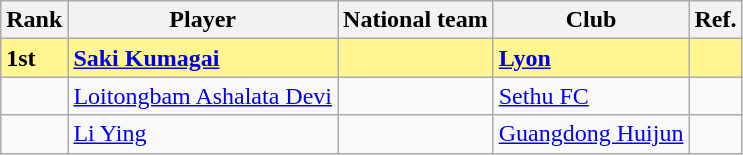<table class="wikitable">
<tr>
<th>Rank</th>
<th>Player</th>
<th>National team</th>
<th>Club</th>
<th>Ref.</th>
</tr>
<tr bgcolor="#FFF68F">
<td><strong>1st</strong></td>
<td><strong><a href='#'>Saki Kumagai</a></strong></td>
<td><strong></strong></td>
<td> <strong><a href='#'>Lyon</a></strong></td>
<td></td>
</tr>
<tr>
<td></td>
<td><a href='#'>Loitongbam Ashalata Devi</a></td>
<td></td>
<td> <a href='#'>Sethu FC</a></td>
<td></td>
</tr>
<tr>
<td></td>
<td><a href='#'>Li Ying</a></td>
<td></td>
<td> <a href='#'>Guangdong Huijun</a></td>
<td></td>
</tr>
</table>
